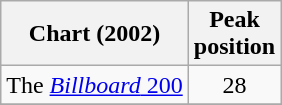<table class="wikitable">
<tr>
<th>Chart (2002)</th>
<th>Peak<br>position</th>
</tr>
<tr>
<td>The <a href='#'><em>Billboard</em> 200</a></td>
<td align="center">28</td>
</tr>
<tr>
</tr>
</table>
